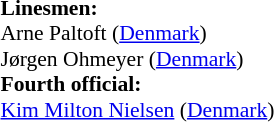<table style="width:100%; font-size:90%;">
<tr>
<td><br><strong>Linesmen:</strong>
<br>Arne Paltoft (<a href='#'>Denmark</a>)
<br>Jørgen Ohmeyer (<a href='#'>Denmark</a>)
<br><strong>Fourth official:</strong>
<br><a href='#'>Kim Milton Nielsen</a> (<a href='#'>Denmark</a>)</td>
</tr>
</table>
